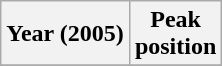<table class="wikitable">
<tr>
<th>Year (2005)</th>
<th>Peak<br>position</th>
</tr>
<tr>
</tr>
</table>
